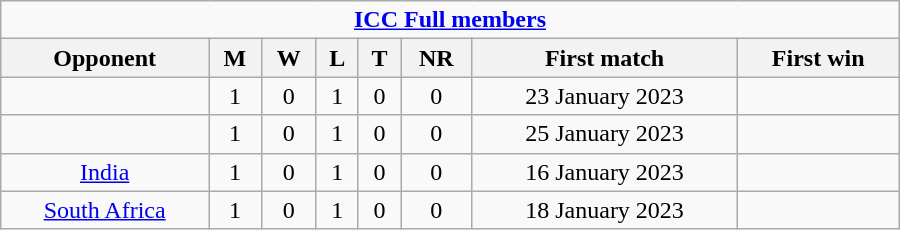<table class="wikitable" style="text-align: center; width: 600px">
<tr>
<td colspan="30" style="text-align: center;"><strong><a href='#'>ICC Full members</a></strong></td>
</tr>
<tr>
<th>Opponent</th>
<th>M</th>
<th>W</th>
<th>L</th>
<th>T</th>
<th>NR</th>
<th>First match</th>
<th>First win</th>
</tr>
<tr>
<td></td>
<td>1</td>
<td>0</td>
<td>1</td>
<td>0</td>
<td>0</td>
<td>23 January 2023</td>
<td></td>
</tr>
<tr>
<td></td>
<td>1</td>
<td>0</td>
<td>1</td>
<td>0</td>
<td>0</td>
<td>25 January 2023</td>
<td></td>
</tr>
<tr>
<td> <a href='#'>India</a></td>
<td>1</td>
<td>0</td>
<td>1</td>
<td>0</td>
<td>0</td>
<td>16 January 2023</td>
<td></td>
</tr>
<tr>
<td> <a href='#'>South Africa</a></td>
<td>1</td>
<td>0</td>
<td>1</td>
<td>0</td>
<td>0</td>
<td>18 January 2023</td>
<td></td>
</tr>
</table>
